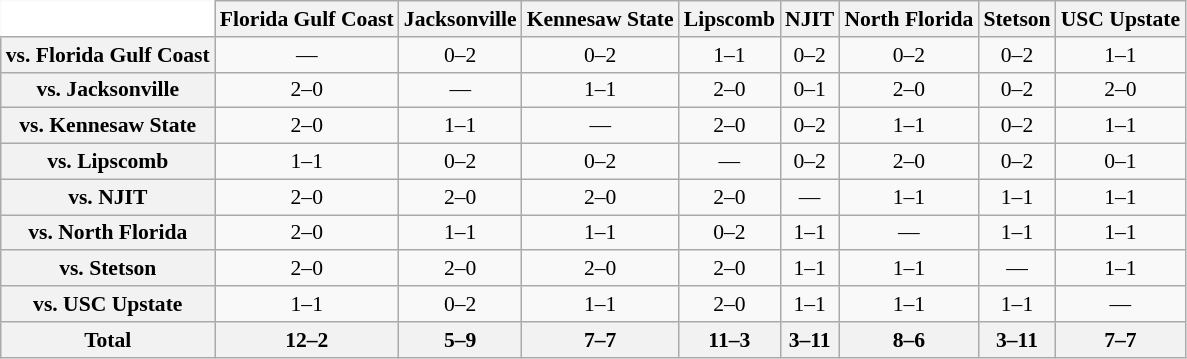<table class="wikitable" style="white-space:nowrap;font-size:90%;">
<tr>
<th colspan="1" style="background:white; border-top-style:hidden; border-left-style:hidden;" width="75"> </th>
<th style=>Florida Gulf Coast</th>
<th style=>Jacksonville</th>
<th style=>Kennesaw State</th>
<th style=>Lipscomb</th>
<th style=>NJIT</th>
<th style=>North Florida</th>
<th style=>Stetson</th>
<th style=>USC Upstate</th>
</tr>
<tr style="text-align:center;">
<th>vs. Florida Gulf Coast</th>
<td>—</td>
<td>0–2</td>
<td>0–2</td>
<td>1–1</td>
<td>0–2</td>
<td>0–2</td>
<td>0–2</td>
<td>1–1</td>
</tr>
<tr style="text-align:center;">
<th>vs. Jacksonville</th>
<td>2–0</td>
<td>—</td>
<td>1–1</td>
<td>2–0</td>
<td>0–1</td>
<td>2–0</td>
<td>0–2</td>
<td>2–0</td>
</tr>
<tr style="text-align:center;">
<th>vs. Kennesaw State</th>
<td>2–0</td>
<td>1–1</td>
<td>—</td>
<td>2–0</td>
<td>0–2</td>
<td>1–1</td>
<td>0–2</td>
<td>1–1</td>
</tr>
<tr style="text-align:center;">
<th>vs. Lipscomb</th>
<td>1–1</td>
<td>0–2</td>
<td>0–2</td>
<td>—</td>
<td>0–2</td>
<td>2–0</td>
<td>0–2</td>
<td>0–1</td>
</tr>
<tr style="text-align:center;">
<th>vs. NJIT</th>
<td>2–0</td>
<td>2–0</td>
<td>2–0</td>
<td>2–0</td>
<td>—</td>
<td>1–1</td>
<td>1–1</td>
<td>1–1</td>
</tr>
<tr style="text-align:center;">
<th>vs. North Florida</th>
<td>2–0</td>
<td>1–1</td>
<td>1–1</td>
<td>0–2</td>
<td>1–1</td>
<td>—</td>
<td>1–1</td>
<td>1–1</td>
</tr>
<tr style="text-align:center;">
<th>vs. Stetson</th>
<td>2–0</td>
<td>2–0</td>
<td>2–0</td>
<td>2–0</td>
<td>1–1</td>
<td>1–1</td>
<td>—</td>
<td>1–1</td>
</tr>
<tr style="text-align:center;">
<th>vs. USC Upstate</th>
<td>1–1</td>
<td>0–2</td>
<td>1–1</td>
<td>2–0</td>
<td>1–1</td>
<td>1–1</td>
<td>1–1</td>
<td>—</td>
</tr>
<tr style="text-align:center;">
<th>Total</th>
<th>12–2</th>
<th>5–9</th>
<th>7–7</th>
<th>11–3</th>
<th>3–11</th>
<th>8–6</th>
<th>3–11</th>
<th>7–7</th>
</tr>
</table>
